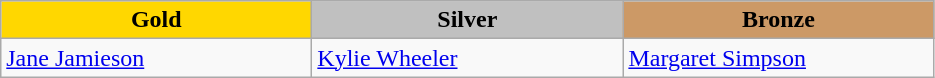<table class="wikitable" style="text-align:left">
<tr align="center">
<td width=200 bgcolor=gold><strong>Gold</strong></td>
<td width=200 bgcolor=silver><strong>Silver</strong></td>
<td width=200 bgcolor=CC9966><strong>Bronze</strong></td>
</tr>
<tr>
<td><a href='#'>Jane Jamieson</a><br><em></em></td>
<td><a href='#'>Kylie Wheeler</a><br><em></em></td>
<td><a href='#'>Margaret Simpson</a><br><em></em></td>
</tr>
</table>
